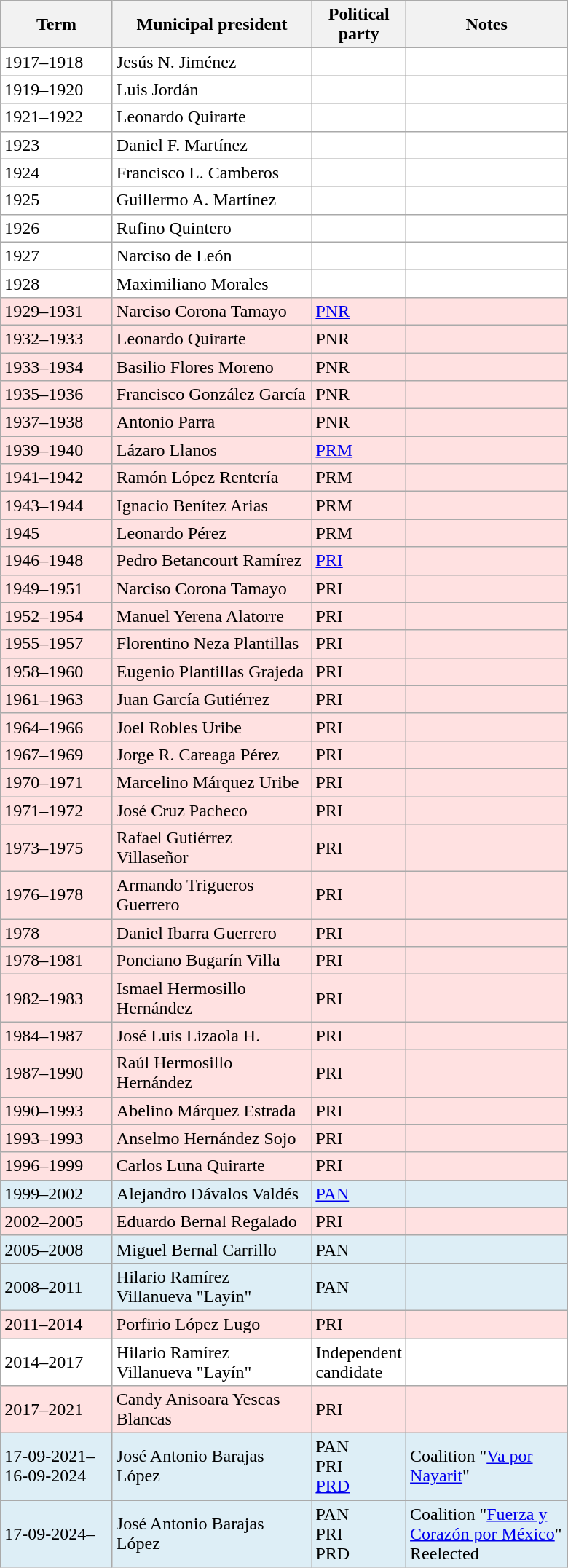<table class=wikitable>
<tr>
<th width=95px>Term</th>
<th width=175px>Municipal president</th>
<th width=53px>Political party</th>
<th width=140px>Notes</th>
</tr>
<tr style="background:#ffffff">
<td>1917–1918</td>
<td>Jesús N. Jiménez</td>
<td></td>
<td></td>
</tr>
<tr style="background:#ffffff">
<td>1919–1920</td>
<td>Luis Jordán</td>
<td></td>
<td></td>
</tr>
<tr style="background:#ffffff">
<td>1921–1922</td>
<td>Leonardo Quirarte</td>
<td></td>
<td></td>
</tr>
<tr style="background:#ffffff">
<td>1923</td>
<td>Daniel F. Martínez</td>
<td></td>
<td></td>
</tr>
<tr style="background:#ffffff">
<td>1924</td>
<td>Francisco L. Camberos</td>
<td></td>
<td></td>
</tr>
<tr style="background:#ffffff">
<td>1925</td>
<td>Guillermo A. Martínez</td>
<td></td>
<td></td>
</tr>
<tr style="background:#ffffff">
<td>1926</td>
<td>Rufino Quintero</td>
<td></td>
<td></td>
</tr>
<tr style="background:#ffffff">
<td>1927</td>
<td>Narciso de León</td>
<td></td>
<td></td>
</tr>
<tr style="background:#ffffff">
<td>1928</td>
<td>Maximiliano Morales</td>
<td></td>
<td></td>
</tr>
<tr style="background:#ffe1e1">
<td>1929–1931</td>
<td>Narciso Corona Tamayo</td>
<td><a href='#'>PNR</a> </td>
<td></td>
</tr>
<tr style="background:#ffe1e1">
<td>1932–1933</td>
<td>Leonardo Quirarte</td>
<td>PNR </td>
<td></td>
</tr>
<tr style="background:#ffe1e1">
<td>1933–1934</td>
<td>Basilio Flores Moreno</td>
<td>PNR </td>
<td></td>
</tr>
<tr style="background:#ffe1e1">
<td>1935–1936</td>
<td>Francisco González García</td>
<td>PNR </td>
<td></td>
</tr>
<tr style="background:#ffe1e1">
<td>1937–1938</td>
<td>Antonio Parra</td>
<td>PNR </td>
<td></td>
</tr>
<tr style="background:#ffe1e1">
<td>1939–1940</td>
<td>Lázaro Llanos</td>
<td><a href='#'>PRM</a> </td>
<td></td>
</tr>
<tr style="background:#ffe1e1">
<td>1941–1942</td>
<td>Ramón López Rentería</td>
<td>PRM </td>
<td></td>
</tr>
<tr style="background:#ffe1e1">
<td>1943–1944</td>
<td>Ignacio Benítez Arias</td>
<td>PRM </td>
<td></td>
</tr>
<tr style="background:#ffe1e1">
<td>1945</td>
<td>Leonardo Pérez</td>
<td>PRM </td>
<td></td>
</tr>
<tr style="background:#ffe1e1">
<td>1946–1948</td>
<td>Pedro Betancourt Ramírez</td>
<td><a href='#'>PRI</a> </td>
<td></td>
</tr>
<tr style="background:#ffe1e1">
<td>1949–1951</td>
<td>Narciso Corona Tamayo</td>
<td>PRI </td>
<td></td>
</tr>
<tr style="background:#ffe1e1">
<td>1952–1954</td>
<td>Manuel Yerena Alatorre</td>
<td>PRI </td>
<td></td>
</tr>
<tr style="background:#ffe1e1">
<td>1955–1957</td>
<td>Florentino Neza Plantillas</td>
<td>PRI </td>
<td></td>
</tr>
<tr style="background:#ffe1e1">
<td>1958–1960</td>
<td>Eugenio Plantillas Grajeda</td>
<td>PRI </td>
<td></td>
</tr>
<tr style="background:#ffe1e1">
<td>1961–1963</td>
<td>Juan García Gutiérrez</td>
<td>PRI </td>
<td></td>
</tr>
<tr style="background:#ffe1e1">
<td>1964–1966</td>
<td>Joel Robles Uribe</td>
<td>PRI </td>
<td></td>
</tr>
<tr style="background:#ffe1e1">
<td>1967–1969</td>
<td>Jorge R. Careaga Pérez</td>
<td>PRI </td>
<td></td>
</tr>
<tr style="background:#ffe1e1">
<td>1970–1971</td>
<td>Marcelino Márquez Uribe</td>
<td>PRI </td>
<td></td>
</tr>
<tr style="background:#ffe1e1">
<td>1971–1972</td>
<td>José Cruz Pacheco</td>
<td>PRI </td>
<td></td>
</tr>
<tr style="background:#ffe1e1">
<td>1973–1975</td>
<td>Rafael Gutiérrez Villaseñor</td>
<td>PRI </td>
<td></td>
</tr>
<tr style="background:#ffe1e1">
<td>1976–1978</td>
<td>Armando Trigueros Guerrero</td>
<td>PRI </td>
<td></td>
</tr>
<tr style="background:#ffe1e1">
<td>1978</td>
<td>Daniel Ibarra Guerrero</td>
<td>PRI </td>
<td></td>
</tr>
<tr style="background:#ffe1e1">
<td>1978–1981</td>
<td>Ponciano Bugarín Villa</td>
<td>PRI </td>
<td></td>
</tr>
<tr style="background:#ffe1e1">
<td>1982–1983</td>
<td>Ismael Hermosillo Hernández</td>
<td>PRI </td>
<td></td>
</tr>
<tr style="background:#ffe1e1">
<td>1984–1987</td>
<td>José Luis Lizaola H.</td>
<td>PRI </td>
<td></td>
</tr>
<tr style="background:#ffe1e1">
<td>1987–1990</td>
<td>Raúl Hermosillo Hernández</td>
<td>PRI </td>
<td></td>
</tr>
<tr style="background:#ffe1e1">
<td>1990–1993</td>
<td>Abelino Márquez Estrada</td>
<td>PRI </td>
<td></td>
</tr>
<tr style="background:#ffe1e1">
<td>1993–1993</td>
<td>Anselmo Hernández Sojo</td>
<td>PRI </td>
<td></td>
</tr>
<tr style="background:#ffe1e1">
<td>1996–1999</td>
<td>Carlos Luna Quirarte</td>
<td>PRI </td>
<td></td>
</tr>
<tr style="background:#DDEEF6">
<td>1999–2002</td>
<td>Alejandro Dávalos Valdés</td>
<td><a href='#'>PAN</a> </td>
<td></td>
</tr>
<tr style="background:#ffe1e1">
<td>2002–2005</td>
<td>Eduardo Bernal Regalado</td>
<td>PRI </td>
<td></td>
</tr>
<tr style="background:#DDEEF6">
<td>2005–2008</td>
<td>Miguel Bernal Carrillo</td>
<td National Action Party (Mexico)>PAN </td>
<td></td>
</tr>
<tr style="background:#DDEEF6">
<td>2008–2011</td>
<td>Hilario Ramírez Villanueva "Layín"</td>
<td National Action Party (Mexico)>PAN </td>
<td></td>
</tr>
<tr style="background:#ffe1e1">
<td>2011–2014</td>
<td>Porfirio López Lugo</td>
<td>PRI </td>
<td></td>
</tr>
<tr style="background:#ffffff">
<td>2014–2017</td>
<td>Hilario Ramírez Villanueva "Layín"</td>
<td>Independent candidate</td>
<td></td>
</tr>
<tr style="background:#ffe1e1">
<td>2017–2021</td>
<td>Candy Anisoara Yescas Blancas</td>
<td>PRI </td>
<td></td>
</tr>
<tr style="background:#ddeef6">
<td>17-09-2021–16-09-2024</td>
<td>José Antonio Barajas López</td>
<td>PAN <br> PRI <br> <a href='#'>PRD</a>  </td>
<td>Coalition "<a href='#'>Va por Nayarit</a>"</td>
</tr>
<tr style="background:#ddeef6">
<td>17-09-2024–</td>
<td>José Antonio Barajas López</td>
<td>PAN <br> PRI <br> PRD </td>
<td>Coalition "<a href='#'>Fuerza y Corazón por México</a>" Reelected</td>
</tr>
</table>
